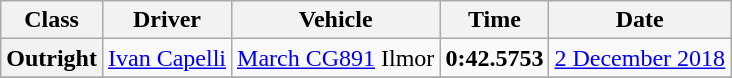<table class="wikitable">
<tr>
<th>Class</th>
<th>Driver</th>
<th>Vehicle</th>
<th>Time</th>
<th>Date</th>
</tr>
<tr>
<th>Outright</th>
<td> <a href='#'>Ivan Capelli</a></td>
<td><a href='#'>March CG891</a> Ilmor</td>
<td><strong>0:42.5753</strong></td>
<td><a href='#'>2 December 2018</a></td>
</tr>
<tr>
</tr>
</table>
